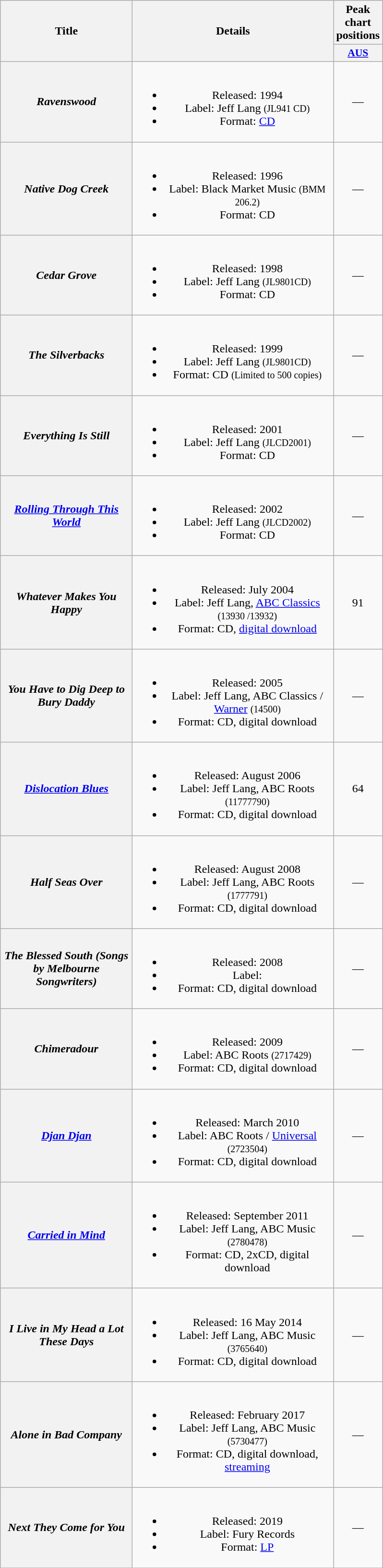<table class="wikitable plainrowheaders" style="text-align:center;" border="1">
<tr>
<th scope="col" rowspan="2" style="width:11em;">Title</th>
<th scope="col" rowspan="2" style="width:17em;">Details</th>
<th scope="col" colspan="1">Peak chart positions</th>
</tr>
<tr>
<th scope="col" style="width:3em;font-size:90%;"><a href='#'>AUS</a><br></th>
</tr>
<tr>
<th scope="row"><em>Ravenswood</em></th>
<td><br><ul><li>Released: 1994</li><li>Label: Jeff Lang <small>(JL941 CD)</small></li><li>Format: <a href='#'>CD</a></li></ul></td>
<td>—</td>
</tr>
<tr>
<th scope="row"><em>Native Dog Creek</em></th>
<td><br><ul><li>Released: 1996</li><li>Label: Black Market Music <small>(BMM 206.2)</small></li><li>Format: CD</li></ul></td>
<td>—</td>
</tr>
<tr>
<th scope="row"><em>Cedar Grove</em></th>
<td><br><ul><li>Released: 1998</li><li>Label: Jeff Lang <small>(JL9801CD)</small></li><li>Format: CD</li></ul></td>
<td>—</td>
</tr>
<tr>
<th scope="row"><em>The Silverbacks</em> </th>
<td><br><ul><li>Released: 1999</li><li>Label: Jeff Lang <small>(JL9801CD)</small></li><li>Format: CD <small>(Limited to 500 copies)</small></li></ul></td>
<td>—</td>
</tr>
<tr>
<th scope="row"><em>Everything Is Still</em> </th>
<td><br><ul><li>Released: 2001</li><li>Label: Jeff Lang <small>(JLCD2001)</small></li><li>Format: CD</li></ul></td>
<td>—</td>
</tr>
<tr>
<th scope="row"><em><a href='#'>Rolling Through This World</a></em> </th>
<td><br><ul><li>Released: 2002</li><li>Label: Jeff Lang <small>(JLCD2002)</small></li><li>Format: CD</li></ul></td>
<td>—</td>
</tr>
<tr>
<th scope="row"><em>Whatever Makes You Happy</em></th>
<td><br><ul><li>Released: July 2004</li><li>Label: Jeff Lang, <a href='#'>ABC Classics</a> <small>(13930 /13932)</small></li><li>Format: CD, <a href='#'>digital download</a></li></ul></td>
<td>91</td>
</tr>
<tr>
<th scope="row"><em>You Have to Dig Deep to Bury Daddy</em></th>
<td><br><ul><li>Released: 2005</li><li>Label: Jeff Lang, ABC Classics / <a href='#'>Warner</a> <small>(14500)</small></li><li>Format: CD, digital download</li></ul></td>
<td>—</td>
</tr>
<tr>
<th scope="row"><em><a href='#'>Dislocation Blues</a></em> </th>
<td><br><ul><li>Released: August 2006</li><li>Label: Jeff Lang, ABC Roots <small>(11777790)</small></li><li>Format: CD, digital download</li></ul></td>
<td>64</td>
</tr>
<tr>
<th scope="row"><em>Half Seas Over</em></th>
<td><br><ul><li>Released: August 2008</li><li>Label: Jeff Lang, ABC Roots <small>(1777791)</small></li><li>Format: CD, digital download</li></ul></td>
<td>—</td>
</tr>
<tr>
<th scope="row"><em>The Blessed South (Songs by Melbourne Songwriters)</em></th>
<td><br><ul><li>Released: 2008</li><li>Label:</li><li>Format: CD, digital download</li></ul></td>
<td>—</td>
</tr>
<tr>
<th scope="row"><em>Chimeradour</em></th>
<td><br><ul><li>Released: 2009</li><li>Label: ABC Roots <small>(2717429)</small></li><li>Format: CD, digital download</li></ul></td>
<td>—</td>
</tr>
<tr>
<th scope="row"><em><a href='#'>Djan Djan</a></em> </th>
<td><br><ul><li>Released: March 2010</li><li>Label: ABC Roots / <a href='#'>Universal</a> <small>(2723504)</small></li><li>Format: CD, digital download</li></ul></td>
<td>—</td>
</tr>
<tr>
<th scope="row"><em><a href='#'>Carried in Mind</a></em></th>
<td><br><ul><li>Released: September 2011</li><li>Label: Jeff Lang, ABC Music <small>(2780478)</small></li><li>Format: CD, 2xCD, digital download</li></ul></td>
<td>—</td>
</tr>
<tr>
<th scope="row"><em>I Live in My Head a Lot These Days</em></th>
<td><br><ul><li>Released: 16 May 2014</li><li>Label: Jeff Lang, ABC Music <small>(3765640)</small></li><li>Format: CD, digital download</li></ul></td>
<td>—</td>
</tr>
<tr>
<th scope="row"><em>Alone in Bad Company</em></th>
<td><br><ul><li>Released: February 2017</li><li>Label: Jeff Lang, ABC Music <small>(5730477)</small></li><li>Format: CD, digital download, <a href='#'>streaming</a></li></ul></td>
<td>—</td>
</tr>
<tr>
<th scope="row"><em>Next They Come for You</em> </th>
<td><br><ul><li>Released: 2019</li><li>Label: Fury Records</li><li>Format: <a href='#'>LP</a></li></ul></td>
<td>—</td>
</tr>
<tr>
</tr>
</table>
